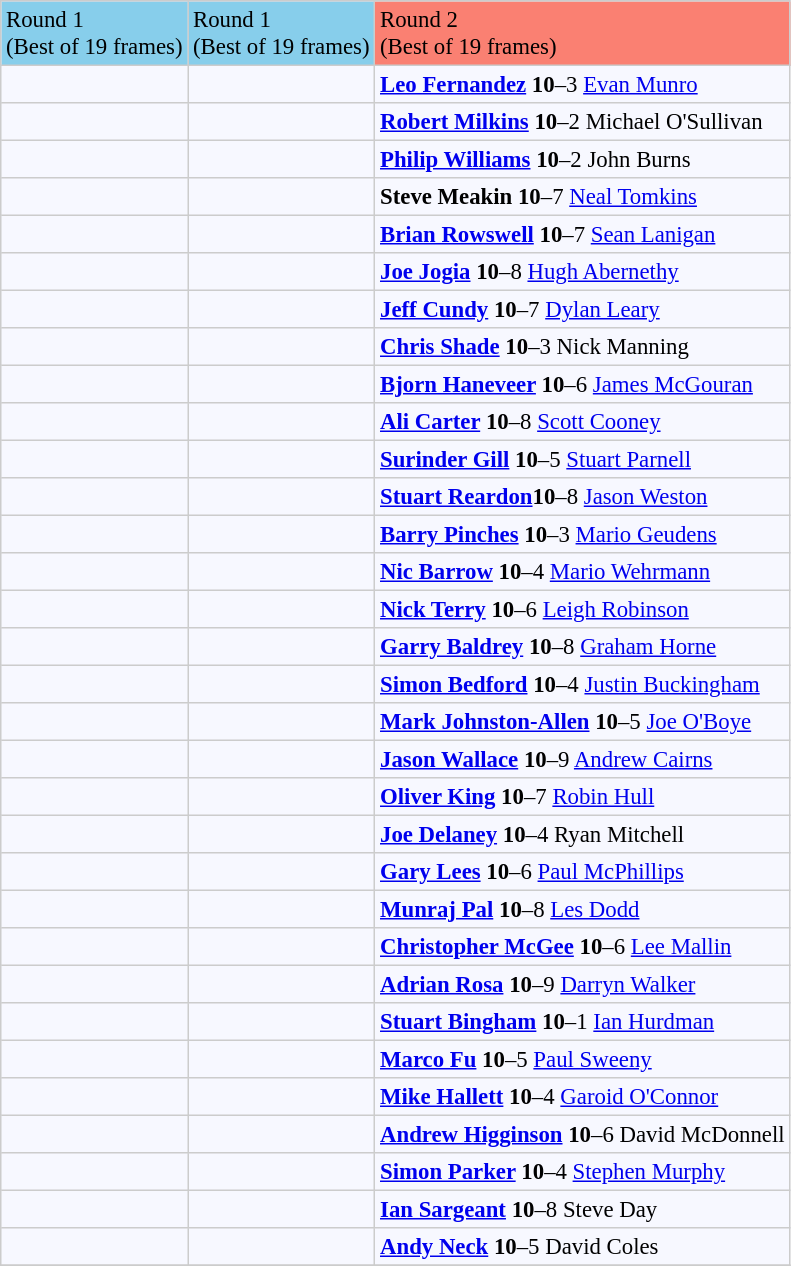<table cellpadding="3" cellspacing="0" border="1" style="background:#f7f8ff; font-size:95%; border:#ccc solid 1px; border-collapse:collapse;">
<tr>
<td style="background:skyblue">Round 1<br>(Best of 19 frames)</td>
<td style="background:skyblue">Round 1<br>(Best of 19 frames)</td>
<td style="background:salmon">Round 2<br>(Best of 19 frames)</td>
</tr>
<tr>
<td></td>
<td></td>
<td><strong> <a href='#'>Leo Fernandez</a> 10</strong>–3  <a href='#'>Evan Munro</a></td>
</tr>
<tr>
<td></td>
<td></td>
<td><strong> <a href='#'>Robert Milkins</a> 10</strong>–2  Michael O'Sullivan</td>
</tr>
<tr>
<td></td>
<td></td>
<td><strong> <a href='#'>Philip Williams</a> 10</strong>–2  John Burns</td>
</tr>
<tr>
<td></td>
<td></td>
<td><strong> Steve Meakin   10</strong>–7  <a href='#'>Neal Tomkins</a></td>
</tr>
<tr>
<td></td>
<td></td>
<td><strong> <a href='#'>Brian Rowswell</a> 10</strong>–7  <a href='#'>Sean Lanigan</a></td>
</tr>
<tr>
<td></td>
<td></td>
<td><strong> <a href='#'>Joe Jogia</a> 10</strong>–8  <a href='#'>Hugh Abernethy</a></td>
</tr>
<tr>
<td></td>
<td></td>
<td><strong> <a href='#'>Jeff Cundy</a> 10</strong>–7  <a href='#'>Dylan Leary</a></td>
</tr>
<tr>
<td></td>
<td></td>
<td><strong> <a href='#'>Chris Shade</a>  10</strong>–3  Nick Manning</td>
</tr>
<tr>
<td></td>
<td></td>
<td><strong> <a href='#'>Bjorn Haneveer</a> 10</strong>–6  <a href='#'>James McGouran</a></td>
</tr>
<tr>
<td></td>
<td></td>
<td><strong> <a href='#'>Ali Carter</a>  10</strong>–8  <a href='#'>Scott Cooney</a></td>
</tr>
<tr>
<td></td>
<td></td>
<td><strong> <a href='#'>Surinder Gill</a> 10</strong>–5  <a href='#'>Stuart Parnell</a></td>
</tr>
<tr>
<td></td>
<td></td>
<td><strong> <a href='#'>Stuart Reardon</a>10</strong>–8  <a href='#'>Jason Weston</a></td>
</tr>
<tr>
<td></td>
<td></td>
<td><strong> <a href='#'>Barry Pinches</a> 10</strong>–3  <a href='#'>Mario Geudens</a></td>
</tr>
<tr>
<td></td>
<td></td>
<td><strong> <a href='#'>Nic Barrow</a> 10</strong>–4  <a href='#'>Mario Wehrmann</a></td>
</tr>
<tr>
<td></td>
<td></td>
<td><strong> <a href='#'>Nick Terry</a> 10</strong>–6  <a href='#'>Leigh Robinson</a></td>
</tr>
<tr>
<td></td>
<td></td>
<td><strong> <a href='#'>Garry Baldrey</a> 10</strong>–8  <a href='#'>Graham Horne</a></td>
</tr>
<tr>
<td></td>
<td></td>
<td><strong> <a href='#'>Simon Bedford</a> 10</strong>–4  <a href='#'>Justin Buckingham</a></td>
</tr>
<tr>
<td></td>
<td></td>
<td><strong> <a href='#'>Mark Johnston-Allen</a> 10</strong>–5  <a href='#'>Joe O'Boye</a></td>
</tr>
<tr>
<td></td>
<td></td>
<td><strong> <a href='#'>Jason Wallace</a> 10</strong>–9  <a href='#'>Andrew Cairns</a></td>
</tr>
<tr>
<td></td>
<td></td>
<td><strong> <a href='#'>Oliver King</a> 10</strong>–7  <a href='#'>Robin Hull</a></td>
</tr>
<tr>
<td></td>
<td></td>
<td><strong> <a href='#'>Joe Delaney</a> 10</strong>–4  Ryan Mitchell</td>
</tr>
<tr>
<td></td>
<td></td>
<td><strong> <a href='#'>Gary Lees</a> 10</strong>–6  <a href='#'>Paul McPhillips</a></td>
</tr>
<tr>
<td></td>
<td></td>
<td><strong> <a href='#'>Munraj Pal</a> 10</strong>–8  <a href='#'>Les Dodd</a></td>
</tr>
<tr>
<td></td>
<td></td>
<td><strong> <a href='#'>Christopher McGee</a> 10</strong>–6  <a href='#'>Lee Mallin</a></td>
</tr>
<tr>
<td></td>
<td></td>
<td><strong> <a href='#'>Adrian Rosa</a> 10</strong>–9  <a href='#'>Darryn Walker</a></td>
</tr>
<tr>
<td></td>
<td></td>
<td><strong> <a href='#'>Stuart Bingham</a> 10</strong>–1  <a href='#'>Ian Hurdman</a></td>
</tr>
<tr>
<td></td>
<td></td>
<td><strong> <a href='#'>Marco Fu</a> 10</strong>–5  <a href='#'>Paul Sweeny</a></td>
</tr>
<tr>
<td></td>
<td></td>
<td><strong> <a href='#'>Mike Hallett</a> 10</strong>–4  <a href='#'>Garoid O'Connor</a></td>
</tr>
<tr>
<td></td>
<td></td>
<td><strong> <a href='#'>Andrew Higginson</a>  10</strong>–6  David McDonnell</td>
</tr>
<tr>
<td></td>
<td></td>
<td><strong> <a href='#'>Simon Parker</a>  10</strong>–4  <a href='#'>Stephen Murphy</a></td>
</tr>
<tr>
<td></td>
<td></td>
<td><strong> <a href='#'>Ian Sargeant</a> 10</strong>–8  Steve Day</td>
</tr>
<tr>
<td></td>
<td></td>
<td><strong> <a href='#'>Andy Neck</a> 10</strong>–5  David Coles</td>
</tr>
<tr>
</tr>
</table>
